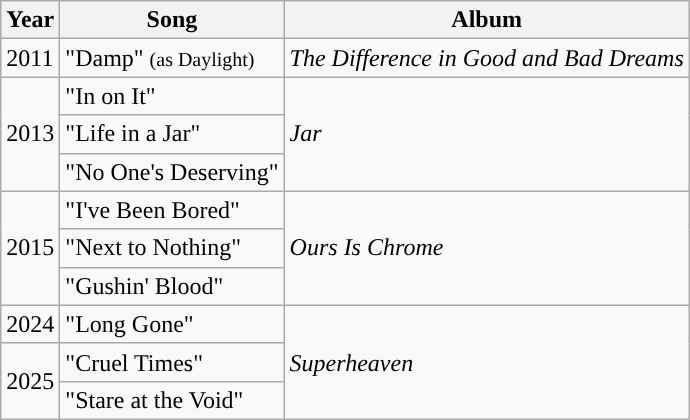<table class="wikitable">
<tr>
<th>Year</th>
<th>Song</th>
<th>Album</th>
</tr>
<tr>
<td>2011</td>
<td>"Damp" <small>(as Daylight)</small></td>
<td><em>The Difference in Good and Bad Dreams</em></td>
</tr>
<tr>
<td rowspan=3>2013</td>
<td>"In on It"</td>
<td rowspan=3><em>Jar</em></td>
</tr>
<tr>
<td>"Life in a Jar"</td>
</tr>
<tr>
<td>"No One's Deserving"</td>
</tr>
<tr>
<td rowspan=3>2015</td>
<td>"I've Been Bored"</td>
<td rowspan=3><em>Ours Is Chrome</em></td>
</tr>
<tr>
<td>"Next to Nothing"</td>
</tr>
<tr>
<td>"Gushin' Blood"</td>
</tr>
<tr>
<td>2024</td>
<td>"Long Gone"</td>
<td rowspan=3><em>Superheaven</em></td>
</tr>
<tr>
<td rowspan=2>2025</td>
<td>"Cruel Times"</td>
</tr>
<tr>
<td>"Stare at the Void"</td>
</tr>
</table>
